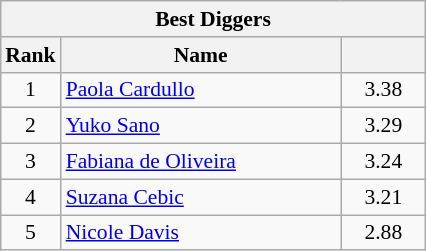<table class="wikitable" style="margin:0.5em auto;width=480;font-size:90%">
<tr>
<th colspan="3">Best Diggers</th>
</tr>
<tr>
<th width=30>Rank</th>
<th width=180>Name</th>
<th width=50></th>
</tr>
<tr>
<td align=center>1</td>
<td> <a href='#'>Paola Cardullo</a></td>
<td align=center>3.38</td>
</tr>
<tr>
<td align=center>2</td>
<td> <a href='#'>Yuko Sano</a></td>
<td align=center>3.29</td>
</tr>
<tr>
<td align=center>3</td>
<td> <a href='#'>Fabiana de Oliveira</a></td>
<td align=center>3.24</td>
</tr>
<tr>
<td align=center>4</td>
<td> <a href='#'>Suzana Cebic</a></td>
<td align=center>3.21</td>
</tr>
<tr>
<td align=center>5</td>
<td> <a href='#'>Nicole Davis</a></td>
<td align=center>2.88</td>
</tr>
</table>
